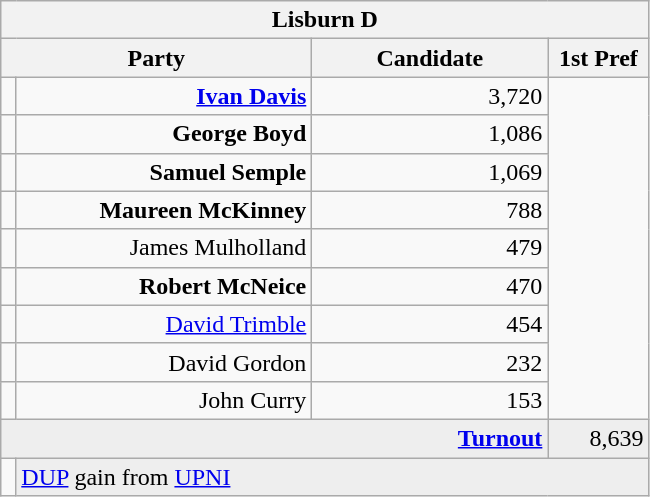<table class="wikitable">
<tr>
<th colspan="4" align="center">Lisburn D</th>
</tr>
<tr>
<th colspan="2" align="center" width=200>Party</th>
<th width=150>Candidate</th>
<th width=60>1st Pref</th>
</tr>
<tr>
<td></td>
<td align="right"><strong><a href='#'>Ivan Davis</a></strong></td>
<td align="right">3,720</td>
</tr>
<tr>
<td></td>
<td align="right"><strong>George Boyd</strong></td>
<td align="right">1,086</td>
</tr>
<tr>
<td></td>
<td align="right"><strong>Samuel Semple</strong></td>
<td align="right">1,069</td>
</tr>
<tr>
<td></td>
<td align="right"><strong>Maureen McKinney</strong></td>
<td align="right">788</td>
</tr>
<tr>
<td></td>
<td align="right">James Mulholland</td>
<td align="right">479</td>
</tr>
<tr>
<td></td>
<td align="right"><strong>Robert McNeice</strong></td>
<td align="right">470</td>
</tr>
<tr>
<td></td>
<td align="right"><a href='#'>David Trimble</a></td>
<td align="right">454</td>
</tr>
<tr>
<td></td>
<td align="right">David Gordon</td>
<td align="right">232</td>
</tr>
<tr>
<td></td>
<td align="right">John Curry</td>
<td align="right">153</td>
</tr>
<tr bgcolor="EEEEEE">
<td colspan=3 align="right"><strong><a href='#'>Turnout</a></strong></td>
<td align="right">8,639</td>
</tr>
<tr>
<td bgcolor=></td>
<td colspan=3 bgcolor="EEEEEE"><a href='#'>DUP</a> gain from <a href='#'>UPNI</a></td>
</tr>
</table>
